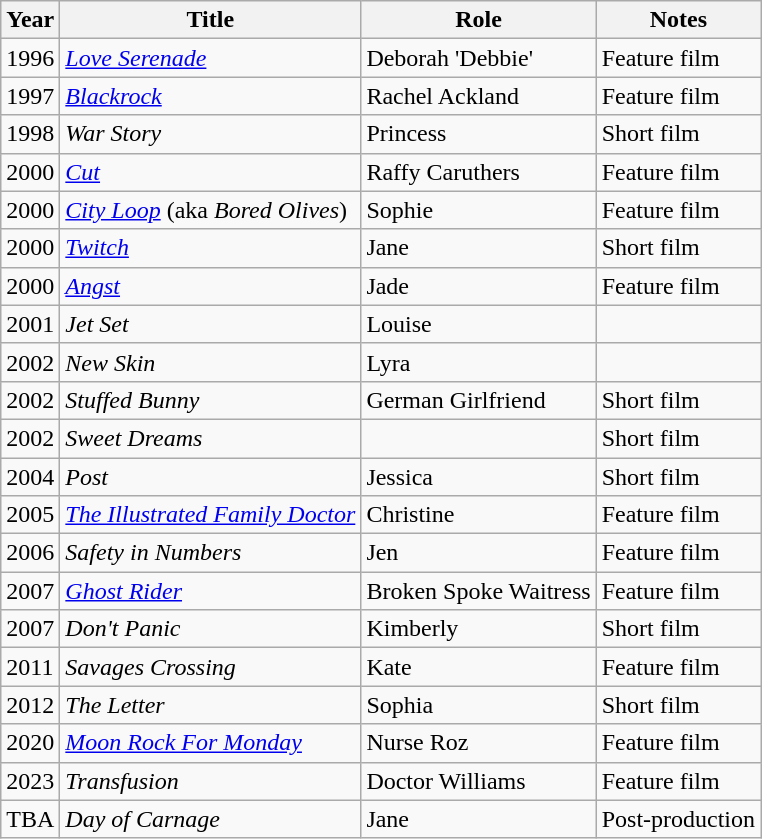<table class="wikitable sortable">
<tr>
<th>Year</th>
<th>Title</th>
<th>Role</th>
<th class="unsortable">Notes</th>
</tr>
<tr>
<td>1996</td>
<td><em><a href='#'>Love Serenade</a></em></td>
<td>Deborah 'Debbie'</td>
<td>Feature film</td>
</tr>
<tr>
<td>1997</td>
<td><em><a href='#'>Blackrock</a></em></td>
<td>Rachel Ackland</td>
<td>Feature film</td>
</tr>
<tr>
<td>1998</td>
<td><em>War Story</em></td>
<td>Princess</td>
<td>Short film</td>
</tr>
<tr>
<td>2000</td>
<td><em><a href='#'>Cut</a></em></td>
<td>Raffy Caruthers</td>
<td>Feature film</td>
</tr>
<tr>
<td>2000</td>
<td><em><a href='#'>City Loop</a></em> (aka <em>Bored Olives</em>)</td>
<td>Sophie</td>
<td>Feature film</td>
</tr>
<tr>
<td>2000</td>
<td><em><a href='#'>Twitch</a></em></td>
<td>Jane</td>
<td>Short film</td>
</tr>
<tr>
<td>2000</td>
<td><em><a href='#'>Angst</a></em></td>
<td>Jade</td>
<td>Feature film</td>
</tr>
<tr>
<td>2001</td>
<td><em>Jet Set</em></td>
<td>Louise</td>
<td></td>
</tr>
<tr>
<td>2002</td>
<td><em>New Skin</em></td>
<td>Lyra</td>
<td></td>
</tr>
<tr>
<td>2002</td>
<td><em>Stuffed Bunny</em></td>
<td>German Girlfriend</td>
<td>Short film</td>
</tr>
<tr>
<td>2002</td>
<td><em>Sweet Dreams</em></td>
<td></td>
<td>Short film</td>
</tr>
<tr>
<td>2004</td>
<td><em>Post</em></td>
<td>Jessica</td>
<td>Short film</td>
</tr>
<tr>
<td>2005</td>
<td><em><a href='#'>The Illustrated Family Doctor</a></em></td>
<td>Christine</td>
<td>Feature film</td>
</tr>
<tr>
<td>2006</td>
<td><em>Safety in Numbers</em></td>
<td>Jen</td>
<td>Feature film</td>
</tr>
<tr>
<td>2007</td>
<td><em><a href='#'>Ghost Rider</a></em></td>
<td>Broken Spoke Waitress</td>
<td>Feature film</td>
</tr>
<tr>
<td>2007</td>
<td><em>Don't Panic</em></td>
<td>Kimberly</td>
<td>Short film</td>
</tr>
<tr>
<td>2011</td>
<td><em>Savages Crossing</em></td>
<td>Kate</td>
<td>Feature film</td>
</tr>
<tr>
<td>2012</td>
<td><em>The Letter</em></td>
<td>Sophia</td>
<td>Short film</td>
</tr>
<tr>
<td>2020</td>
<td><em><a href='#'>Moon Rock For Monday</a></em></td>
<td>Nurse Roz</td>
<td>Feature film</td>
</tr>
<tr>
<td>2023</td>
<td><em>Transfusion</em></td>
<td>Doctor Williams</td>
<td>Feature film</td>
</tr>
<tr>
<td>TBA</td>
<td><em>Day of Carnage</em></td>
<td>Jane</td>
<td>Post-production</td>
</tr>
</table>
